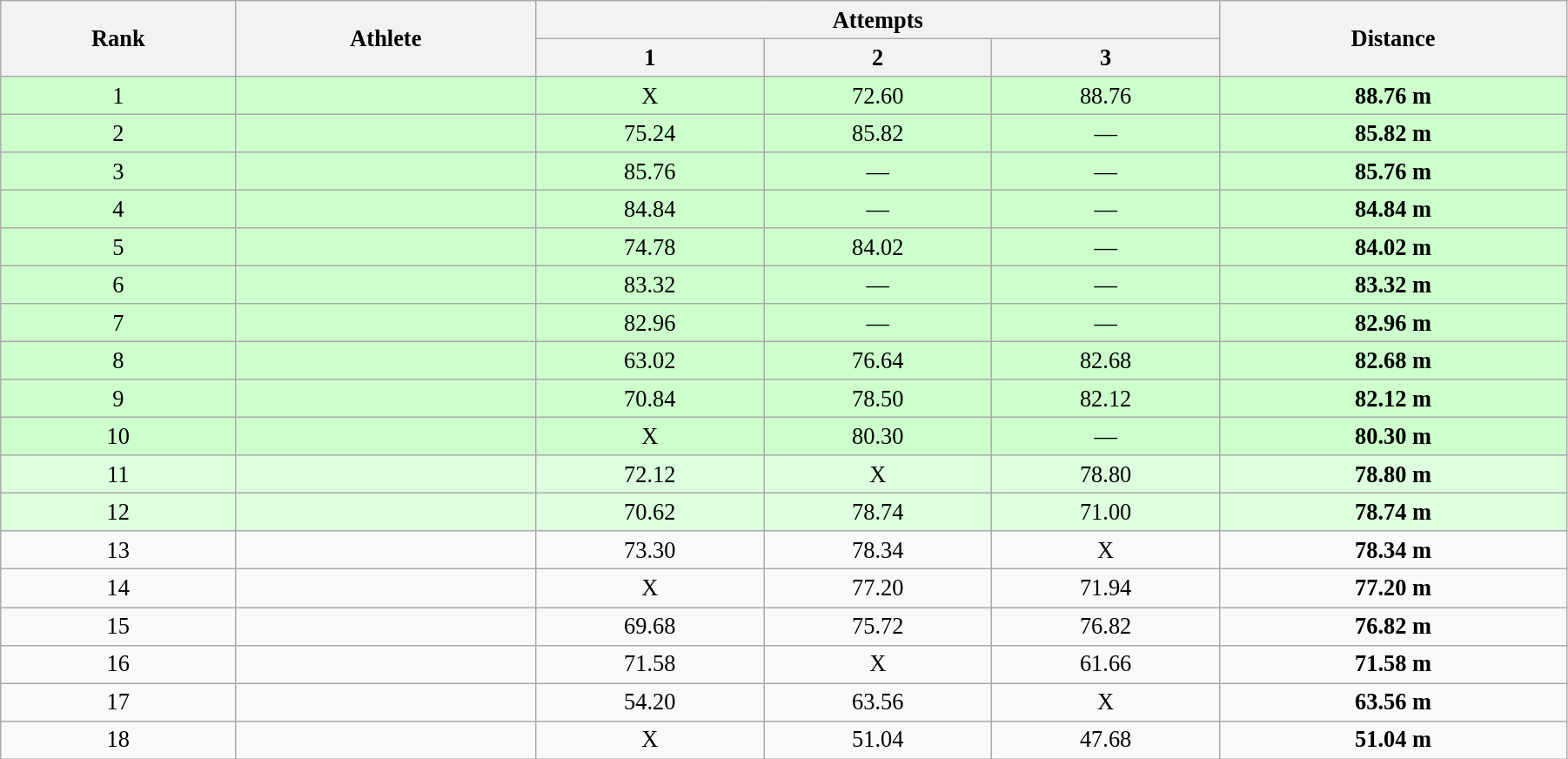<table class="wikitable" style=" text-align:center; font-size:110%;" width="95%">
<tr>
<th rowspan="2">Rank</th>
<th rowspan="2">Athlete</th>
<th colspan="3">Attempts</th>
<th rowspan="2">Distance</th>
</tr>
<tr>
<th>1</th>
<th>2</th>
<th>3</th>
</tr>
<tr style="background:#ccffcc;">
<td>1</td>
<td align=left></td>
<td>X</td>
<td>72.60</td>
<td>88.76</td>
<td><strong>88.76 m</strong></td>
</tr>
<tr style="background:#ccffcc;">
<td>2</td>
<td align=left></td>
<td>75.24</td>
<td>85.82</td>
<td>—</td>
<td><strong>85.82 m</strong></td>
</tr>
<tr style="background:#ccffcc;">
<td>3</td>
<td align=left></td>
<td>85.76</td>
<td>—</td>
<td>—</td>
<td><strong>85.76 m</strong></td>
</tr>
<tr style="background:#ccffcc;">
<td>4</td>
<td align=left></td>
<td>84.84</td>
<td>—</td>
<td>—</td>
<td><strong>84.84 m</strong></td>
</tr>
<tr style="background:#ccffcc;">
<td>5</td>
<td align=left></td>
<td>74.78</td>
<td>84.02</td>
<td>—</td>
<td><strong>84.02 m</strong></td>
</tr>
<tr style="background:#ccffcc;">
<td>6</td>
<td align=left></td>
<td>83.32</td>
<td>—</td>
<td>—</td>
<td><strong>83.32 m</strong></td>
</tr>
<tr style="background:#ccffcc;">
<td>7</td>
<td align=left></td>
<td>82.96</td>
<td>—</td>
<td>—</td>
<td><strong>82.96 m</strong></td>
</tr>
<tr style="background:#ccffcc;">
<td>8</td>
<td align=left></td>
<td>63.02</td>
<td>76.64</td>
<td>82.68</td>
<td><strong>82.68 m</strong></td>
</tr>
<tr style="background:#ccffcc;">
<td>9</td>
<td align=left></td>
<td>70.84</td>
<td>78.50</td>
<td>82.12</td>
<td><strong>82.12 m</strong></td>
</tr>
<tr style="background:#ccffcc;">
<td>10</td>
<td align=left></td>
<td>X</td>
<td>80.30</td>
<td>—</td>
<td><strong>80.30 m</strong></td>
</tr>
<tr style="background:#ddffdd;">
<td>11</td>
<td align=left></td>
<td>72.12</td>
<td>X</td>
<td>78.80</td>
<td><strong>78.80 m</strong></td>
</tr>
<tr style="background:#ddffdd;">
<td>12</td>
<td align=left></td>
<td>70.62</td>
<td>78.74</td>
<td>71.00</td>
<td><strong>78.74 m</strong></td>
</tr>
<tr>
<td>13</td>
<td align=left></td>
<td>73.30</td>
<td>78.34</td>
<td>X</td>
<td><strong>78.34 m</strong></td>
</tr>
<tr>
<td>14</td>
<td align=left></td>
<td>X</td>
<td>77.20</td>
<td>71.94</td>
<td><strong>77.20 m</strong></td>
</tr>
<tr>
<td>15</td>
<td align=left></td>
<td>69.68</td>
<td>75.72</td>
<td>76.82</td>
<td><strong>76.82 m</strong></td>
</tr>
<tr>
<td>16</td>
<td align=left></td>
<td>71.58</td>
<td>X</td>
<td>61.66</td>
<td><strong>71.58 m</strong></td>
</tr>
<tr>
<td>17</td>
<td align=left></td>
<td>54.20</td>
<td>63.56</td>
<td>X</td>
<td><strong>63.56 m</strong></td>
</tr>
<tr>
<td>18</td>
<td align=left></td>
<td>X</td>
<td>51.04</td>
<td>47.68</td>
<td><strong>51.04 m</strong></td>
</tr>
</table>
